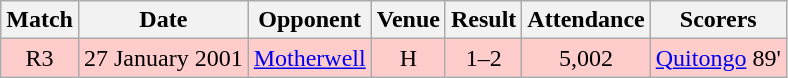<table class="wikitable" style="font-size:100%; text-align:center">
<tr>
<th>Match</th>
<th>Date</th>
<th>Opponent</th>
<th>Venue</th>
<th>Result</th>
<th>Attendance</th>
<th>Scorers</th>
</tr>
<tr style="background: #FFCCCC;">
<td>R3</td>
<td>27 January 2001</td>
<td><a href='#'>Motherwell</a></td>
<td>H</td>
<td>1–2</td>
<td>5,002</td>
<td><a href='#'>Quitongo</a> 89'</td>
</tr>
</table>
